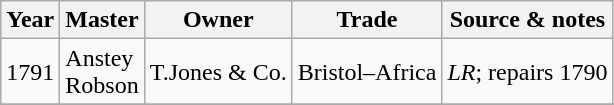<table class=" wikitable">
<tr>
<th>Year</th>
<th>Master</th>
<th>Owner</th>
<th>Trade</th>
<th>Source & notes</th>
</tr>
<tr>
<td>1791</td>
<td>Anstey<br>Robson</td>
<td>T.Jones & Co.</td>
<td>Bristol–Africa</td>
<td><em>LR</em>; repairs 1790</td>
</tr>
<tr>
</tr>
</table>
